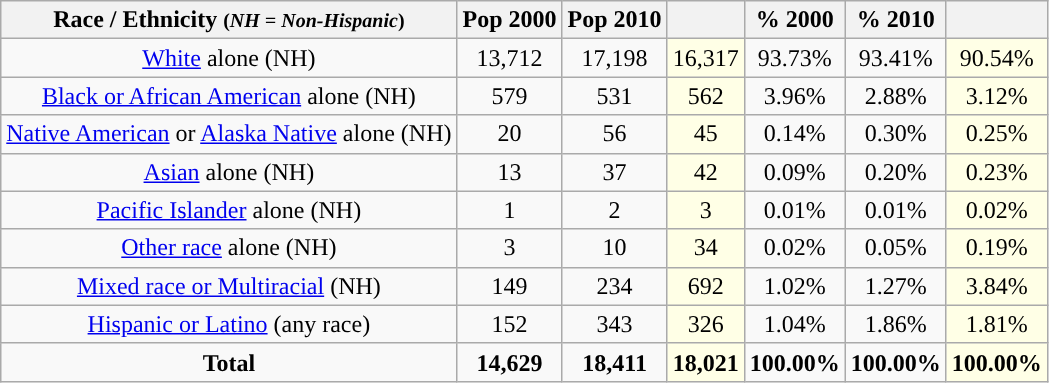<table class="wikitable" style="text-align:center;">
<tr>
<th>Race / Ethnicity <small>(<em>NH = Non-Hispanic</em>)</small></th>
<th>Pop 2000</th>
<th>Pop 2010</th>
<th></th>
<th>% 2000</th>
<th>% 2010</th>
<th></th>
</tr>
<tr>
<td><a href='#'>White</a> alone (NH)</td>
<td>13,712</td>
<td>17,198</td>
<td style='background: #ffffe6;'>16,317</td>
<td>93.73%</td>
<td>93.41%</td>
<td style='background: #ffffe6;'>90.54%</td>
</tr>
<tr>
<td><a href='#'>Black or African American</a> alone (NH)</td>
<td>579</td>
<td>531</td>
<td style='background: #ffffe6;'>562</td>
<td>3.96%</td>
<td>2.88%</td>
<td style='background: #ffffe6;'>3.12%</td>
</tr>
<tr>
<td><a href='#'>Native American</a> or <a href='#'>Alaska Native</a> alone (NH)</td>
<td>20</td>
<td>56</td>
<td style='background: #ffffe6;'>45</td>
<td>0.14%</td>
<td>0.30%</td>
<td style='background: #ffffe6;'>0.25%</td>
</tr>
<tr>
<td><a href='#'>Asian</a> alone (NH)</td>
<td>13</td>
<td>37</td>
<td style='background: #ffffe6;'>42</td>
<td>0.09%</td>
<td>0.20%</td>
<td style='background: #ffffe6;'>0.23%</td>
</tr>
<tr>
<td><a href='#'>Pacific Islander</a> alone (NH)</td>
<td>1</td>
<td>2</td>
<td style='background: #ffffe6;'>3</td>
<td>0.01%</td>
<td>0.01%</td>
<td style='background: #ffffe6;'>0.02%</td>
</tr>
<tr>
<td><a href='#'>Other race</a> alone (NH)</td>
<td>3</td>
<td>10</td>
<td style='background: #ffffe6;'>34</td>
<td>0.02%</td>
<td>0.05%</td>
<td style='background: #ffffe6;'>0.19%</td>
</tr>
<tr>
<td><a href='#'>Mixed race or Multiracial</a> (NH)</td>
<td>149</td>
<td>234</td>
<td style='background: #ffffe6;'>692</td>
<td>1.02%</td>
<td>1.27%</td>
<td style='background: #ffffe6;'>3.84%</td>
</tr>
<tr>
<td><a href='#'>Hispanic or Latino</a> (any race)</td>
<td>152</td>
<td>343</td>
<td style='background: #ffffe6;'>326</td>
<td>1.04%</td>
<td>1.86%</td>
<td style='background: #ffffe6;'>1.81%</td>
</tr>
<tr>
<td><strong>Total</strong></td>
<td><strong>14,629</strong></td>
<td><strong>18,411</strong></td>
<td style='background: #ffffe6;'><strong>18,021</strong></td>
<td><strong>100.00%</strong></td>
<td><strong>100.00%</strong></td>
<td style='background: #ffffe6;'><strong>100.00%</strong></td>
</tr>
</table>
